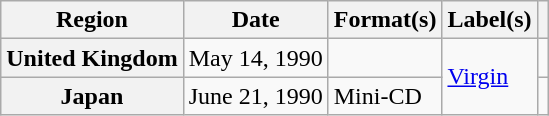<table class="wikitable plainrowheaders">
<tr>
<th scope="col">Region</th>
<th scope="col">Date</th>
<th scope="col">Format(s)</th>
<th scope="col">Label(s)</th>
<th scope="col"></th>
</tr>
<tr>
<th scope="row">United Kingdom</th>
<td>May 14, 1990</td>
<td></td>
<td rowspan="2"><a href='#'>Virgin</a></td>
<td></td>
</tr>
<tr>
<th scope="row">Japan</th>
<td>June 21, 1990</td>
<td>Mini-CD</td>
<td></td>
</tr>
</table>
